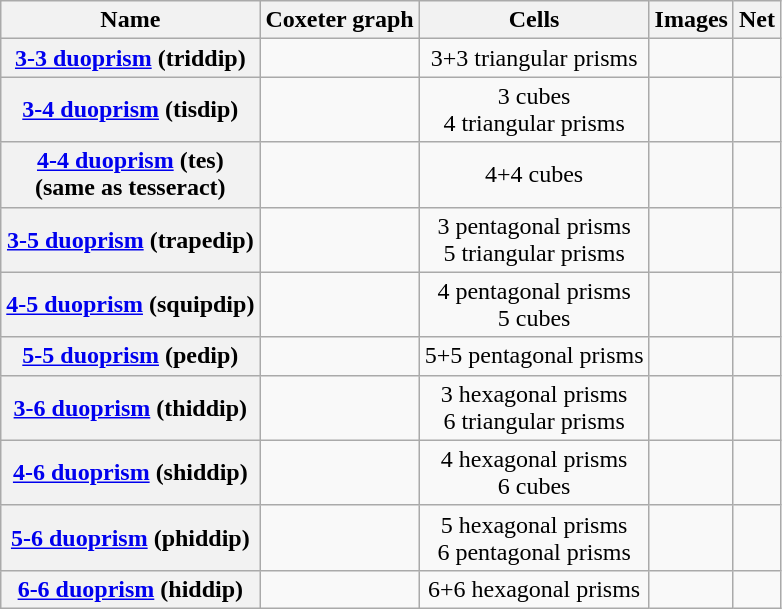<table class=wikitable>
<tr>
<th>Name</th>
<th>Coxeter graph</th>
<th>Cells</th>
<th>Images</th>
<th>Net</th>
</tr>
<tr align=center>
<th><a href='#'>3-3 duoprism</a> (triddip)</th>
<td></td>
<td>3+3 triangular prisms</td>
<td></td>
<td></td>
</tr>
<tr align=center>
<th><a href='#'>3-4 duoprism</a> (tisdip)</th>
<td></td>
<td>3 cubes<br>4 triangular prisms</td>
<td> </td>
<td></td>
</tr>
<tr align=center>
<th><a href='#'>4-4 duoprism</a> (tes)<br>(same as tesseract)</th>
<td></td>
<td>4+4 cubes</td>
<td></td>
<td></td>
</tr>
<tr align=center>
<th><a href='#'>3-5 duoprism</a> (trapedip)</th>
<td></td>
<td>3 pentagonal prisms<br>5 triangular prisms</td>
<td> </td>
<td></td>
</tr>
<tr align=center>
<th><a href='#'>4-5 duoprism</a> (squipdip)</th>
<td></td>
<td>4 pentagonal prisms<br>5 cubes</td>
<td> </td>
<td></td>
</tr>
<tr align=center>
<th><a href='#'>5-5 duoprism</a> (pedip)</th>
<td></td>
<td>5+5 pentagonal prisms</td>
<td></td>
<td></td>
</tr>
<tr align=center>
<th><a href='#'>3-6 duoprism</a> (thiddip)</th>
<td></td>
<td>3 hexagonal prisms<br>6 triangular prisms</td>
<td> </td>
<td></td>
</tr>
<tr align=center>
<th><a href='#'>4-6 duoprism</a> (shiddip)</th>
<td></td>
<td>4 hexagonal prisms<br>6 cubes</td>
<td> </td>
<td></td>
</tr>
<tr align=center>
<th><a href='#'>5-6 duoprism</a> (phiddip)</th>
<td></td>
<td>5 hexagonal prisms<br>6 pentagonal prisms</td>
<td> </td>
<td></td>
</tr>
<tr align=center>
<th><a href='#'>6-6 duoprism</a> (hiddip)</th>
<td></td>
<td>6+6 hexagonal prisms</td>
<td></td>
<td></td>
</tr>
</table>
